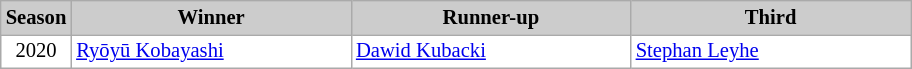<table class="wikitable plainrowheaders" style="background:#fff; font-size:86%; line-height:16px; border:grey solid 1px; border-collapse:collapse;">
<tr style="background:#ccc; text-align:center;">
<th style="background:#ccc;" width="40">Season</th>
<th style="background:#ccc;" width="180">Winner</th>
<th style="background:#ccc;" width="180">Runner-up</th>
<th style="background:#ccc;" width="180">Third</th>
</tr>
<tr>
<td align=center>2020</td>
<td> <a href='#'>Ryōyū Kobayashi</a></td>
<td> <a href='#'>Dawid Kubacki</a></td>
<td> <a href='#'>Stephan Leyhe</a></td>
</tr>
</table>
